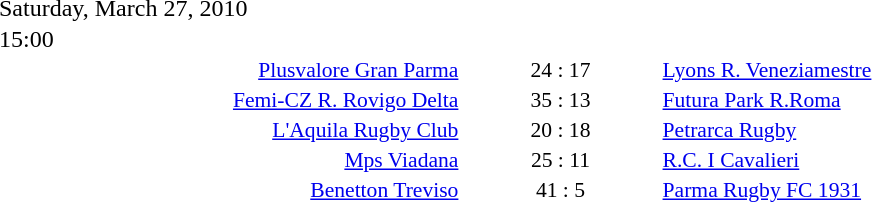<table style="width:70%;" cellspacing="1">
<tr>
<th width=35%></th>
<th width=15%></th>
<th></th>
</tr>
<tr>
<td>Saturday, March 27, 2010</td>
</tr>
<tr>
<td>15:00</td>
</tr>
<tr style=font-size:90%>
<td align=right><a href='#'>Plusvalore Gran Parma</a></td>
<td align=center>24 : 17</td>
<td><a href='#'>Lyons R. Veneziamestre</a></td>
</tr>
<tr style=font-size:90%>
<td align=right><a href='#'>Femi-CZ R. Rovigo Delta</a></td>
<td align=center>35 : 13</td>
<td><a href='#'>Futura Park R.Roma</a></td>
</tr>
<tr style=font-size:90%>
<td align=right><a href='#'>L'Aquila Rugby Club</a></td>
<td align=center>20 : 18</td>
<td><a href='#'>Petrarca Rugby</a></td>
</tr>
<tr style=font-size:90%>
<td align=right><a href='#'>Mps Viadana</a></td>
<td align=center>25 : 11</td>
<td><a href='#'>R.C. I Cavalieri</a></td>
</tr>
<tr style=font-size:90%>
<td align=right><a href='#'>Benetton Treviso</a></td>
<td align=center>41 : 5</td>
<td><a href='#'>Parma Rugby FC 1931</a></td>
</tr>
</table>
